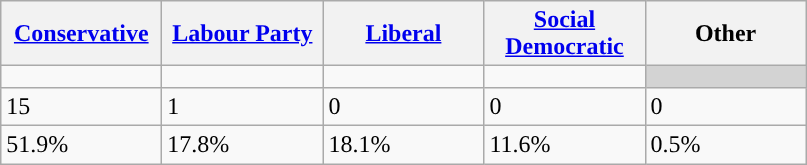<table class="wikitable">
<tr>
<th width="100px"><a href='#'>Conservative</a></th>
<th width="100px"><a href='#'>Labour Party</a></th>
<th width="100px"><a href='#'>Liberal</a></th>
<th width="100px"><a href='#'>Social Democratic</a></th>
<th width="100px">Other</th>
</tr>
<tr>
<td align="left" height="7px"></td>
<td align="left" height="7px"></td>
<td align="left" height="7px"></td>
<td align="left" height="7px"></td>
<td align="left" height="7px" bgcolor="lightgrey"></td>
</tr>
<tr>
<td align="left">15</td>
<td align="left">1</td>
<td align="left">0</td>
<td align="left">0</td>
<td align="left">0</td>
</tr>
<tr>
<td align="left">51.9%</td>
<td align="left">17.8%</td>
<td align="left">18.1%</td>
<td align="left">11.6%</td>
<td align="left">0.5%</td>
</tr>
</table>
